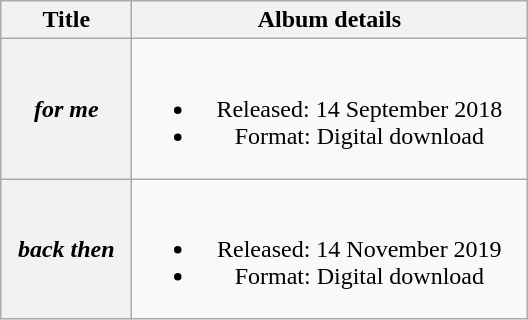<table class="wikitable plainrowheaders" style="text-align:center;">
<tr>
<th scope="col" rowspan="1" style="width:5em;">Title</th>
<th scope="col" rowspan="1" style="width:16em;">Album details</th>
</tr>
<tr>
<th scope="row"><em>for me</em></th>
<td><br><ul><li>Released: 14 September 2018</li><li>Format: Digital download</li></ul></td>
</tr>
<tr>
<th scope="row"><em>back then</em></th>
<td><br><ul><li>Released: 14 November 2019</li><li>Format: Digital download</li></ul></td>
</tr>
</table>
